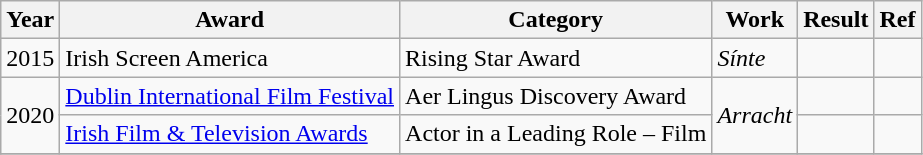<table class="wikitable plainrowheaders">
<tr>
<th>Year</th>
<th>Award</th>
<th>Category</th>
<th>Work</th>
<th>Result</th>
<th>Ref</th>
</tr>
<tr>
<td>2015</td>
<td>Irish Screen America</td>
<td>Rising Star Award</td>
<td><em>Sínte</em></td>
<td></td>
<td></td>
</tr>
<tr>
<td rowspan="2">2020</td>
<td><a href='#'>Dublin International Film Festival</a></td>
<td>Aer Lingus Discovery Award</td>
<td rowspan="2"><em>Arracht</em></td>
<td></td>
<td></td>
</tr>
<tr>
<td><a href='#'>Irish Film & Television Awards</a></td>
<td>Actor in a Leading Role – Film</td>
<td></td>
<td></td>
</tr>
<tr>
</tr>
</table>
